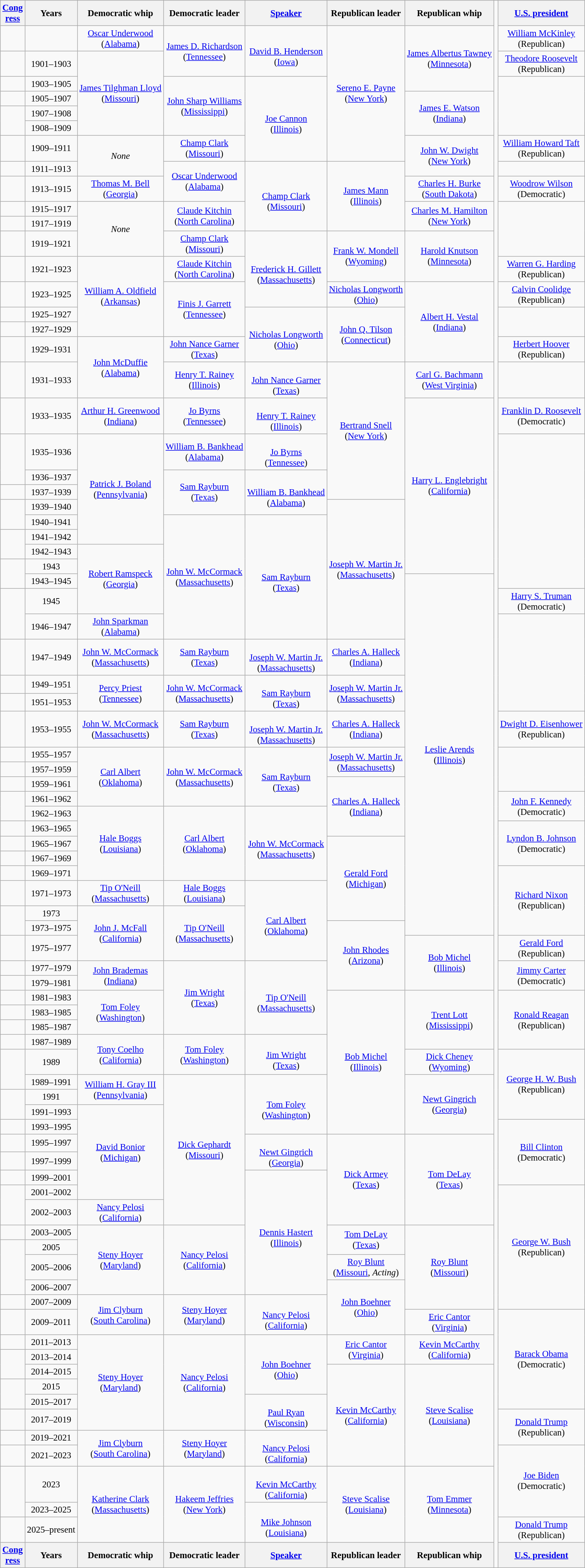<table class=wikitable style="font-size:95%; text-align:center">
<tr>
<th><a href='#'>Cong<br>ress</a></th>
<th>Years</th>
<th>Democratic whip</th>
<th>Democratic leader</th>
<th><a href='#'>Speaker</a></th>
<th>Republican leader</th>
<th>Republican whip</th>
<td rowspan=999></td>
<th><a href='#'>U.S. president</a></th>
</tr>
<tr>
<td></td>
<td></td>
<td><a href='#'>Oscar Underwood</a><br>(<a href='#'>Alabama</a>)</td>
<td rowspan=2 ><a href='#'>James D. Richardson</a><br>(<a href='#'>Tennessee</a>)</td>
<td rowspan=2 ><br><a href='#'>David B. Henderson</a><br>(<a href='#'>Iowa</a>)</td>
<td rowspan=7 ><a href='#'>Sereno E. Payne</a><br>(<a href='#'>New York</a>)</td>
<td rowspan=3 ><a href='#'>James Albertus Tawney</a><br>(<a href='#'>Minnesota</a>)</td>
<td><a href='#'>William McKinley</a><br>(Republican)</td>
</tr>
<tr>
<td></td>
<td>1901–1903</td>
<td rowspan=5 ><a href='#'>James Tilghman Lloyd</a><br>(<a href='#'>Missouri</a>)</td>
<td><a href='#'>Theodore Roosevelt</a><br>(Republican)</td>
</tr>
<tr>
<td></td>
<td>1903–1905</td>
<td rowspan=4 ><a href='#'>John Sharp Williams</a><br>(<a href='#'>Mississippi</a>)</td>
<td rowspan=5 ><br><a href='#'>Joe Cannon</a><br>(<a href='#'>Illinois</a>)</td>
</tr>
<tr>
<td></td>
<td>1905–1907</td>
<td rowspan=3 ><a href='#'>James E. Watson</a><br>(<a href='#'>Indiana</a>)</td>
</tr>
<tr>
<td rowspan=2></td>
<td>1907–1908</td>
</tr>
<tr>
<td>1908–1909</td>
</tr>
<tr>
<td></td>
<td>1909–1911</td>
<td rowspan=2 ><em>None</em></td>
<td><a href='#'>Champ Clark</a><br>(<a href='#'>Missouri</a>)</td>
<td rowspan=2 ><a href='#'>John W. Dwight</a><br>(<a href='#'>New York</a>)</td>
<td><a href='#'>William Howard Taft</a><br>(Republican)</td>
</tr>
<tr>
<td></td>
<td>1911–1913</td>
<td rowspan=2 ><a href='#'>Oscar Underwood</a><br>(<a href='#'>Alabama</a>)</td>
<td rowspan=4 ><br><a href='#'>Champ Clark</a><br>(<a href='#'>Missouri</a>)</td>
<td rowspan=4 ><a href='#'>James Mann</a><br>(<a href='#'>Illinois</a>)</td>
</tr>
<tr>
<td></td>
<td>1913–1915</td>
<td><a href='#'>Thomas M. Bell</a><br>(<a href='#'>Georgia</a>)</td>
<td><a href='#'>Charles H. Burke</a><br>(<a href='#'>South Dakota</a>)</td>
<td><a href='#'>Woodrow Wilson</a><br>(Democratic)</td>
</tr>
<tr>
<td></td>
<td>1915–1917</td>
<td rowspan=3 ><em>None</em></td>
<td rowspan=2 ><a href='#'>Claude Kitchin</a><br>(<a href='#'>North Carolina</a>)</td>
<td rowspan=2 ><a href='#'>Charles M. Hamilton</a><br>(<a href='#'>New York</a>)</td>
</tr>
<tr>
<td></td>
<td>1917–1919</td>
</tr>
<tr>
<td></td>
<td>1919–1921</td>
<td><a href='#'>Champ Clark</a><br>(<a href='#'>Missouri</a>)</td>
<td rowspan=3 ><br><a href='#'>Frederick H. Gillett</a><br>(<a href='#'>Massachusetts</a>)</td>
<td rowspan=2 ><a href='#'>Frank W. Mondell</a><br>(<a href='#'>Wyoming</a>)</td>
<td rowspan=2 ><a href='#'>Harold Knutson</a><br>(<a href='#'>Minnesota</a>)</td>
</tr>
<tr>
<td></td>
<td>1921–1923</td>
<td rowspan=4 ><a href='#'>William A. Oldfield</a><br>(<a href='#'>Arkansas</a>)</td>
<td><a href='#'>Claude Kitchin</a><br>(<a href='#'>North Carolina</a>)</td>
<td><a href='#'>Warren G. Harding</a><br>(Republican)</td>
</tr>
<tr>
<td></td>
<td>1923–1925</td>
<td rowspan=3 ><a href='#'>Finis J. Garrett</a><br>(<a href='#'>Tennessee</a>)</td>
<td><a href='#'>Nicholas Longworth</a><br>(<a href='#'>Ohio</a>)</td>
<td rowspan=4 ><a href='#'>Albert H. Vestal</a><br>(<a href='#'>Indiana</a>)</td>
<td><a href='#'>Calvin Coolidge</a><br>(Republican)</td>
</tr>
<tr>
<td></td>
<td>1925–1927</td>
<td rowspan=3 ><br><a href='#'>Nicholas Longworth</a><br>(<a href='#'>Ohio</a>)</td>
<td rowspan=3 ><a href='#'>John Q. Tilson</a><br>(<a href='#'>Connecticut</a>)</td>
</tr>
<tr>
<td></td>
<td>1927–1929</td>
</tr>
<tr>
<td></td>
<td>1929–1931</td>
<td rowspan=2 ><a href='#'>John McDuffie</a><br>(<a href='#'>Alabama</a>)</td>
<td><a href='#'>John Nance Garner</a><br>(<a href='#'>Texas</a>)</td>
<td><a href='#'>Herbert Hoover</a><br>(Republican)</td>
</tr>
<tr>
<td></td>
<td>1931–1933</td>
<td><a href='#'>Henry T. Rainey</a><br>(<a href='#'>Illinois</a>)</td>
<td><br><a href='#'>John Nance Garner</a><br>(<a href='#'>Texas</a>)</td>
<td rowspan=5 ><a href='#'>Bertrand Snell</a><br>(<a href='#'>New York</a>)</td>
<td><a href='#'>Carl G. Bachmann</a><br>(<a href='#'>West Virginia</a>)</td>
</tr>
<tr>
<td></td>
<td>1933–1935</td>
<td><a href='#'>Arthur H. Greenwood</a><br>(<a href='#'>Indiana</a>)</td>
<td><a href='#'>Jo Byrns</a><br>(<a href='#'>Tennessee</a>)</td>
<td><br><a href='#'>Henry T. Rainey</a><br>(<a href='#'>Illinois</a>)</td>
<td rowspan=9 ><a href='#'>Harry L. Englebright</a><br>(<a href='#'>California</a>)</td>
<td><a href='#'>Franklin D. Roosevelt</a><br>(Democratic)</td>
</tr>
<tr>
<td rowspan=2></td>
<td>1935–1936</td>
<td rowspan=6 ><a href='#'>Patrick J. Boland</a><br>(<a href='#'>Pennsylvania</a>)</td>
<td><a href='#'>William B. Bankhead</a><br>(<a href='#'>Alabama</a>)</td>
<td><br><a href='#'>Jo Byrns</a><br>(<a href='#'>Tennessee</a>)</td>
</tr>
<tr>
<td>1936–1937</td>
<td rowspan=3 ><a href='#'>Sam Rayburn</a><br>(<a href='#'>Texas</a>)</td>
<td rowspan=3 ><br><a href='#'>William B. Bankhead</a><br>(<a href='#'>Alabama</a>)</td>
</tr>
<tr>
<td></td>
<td nowrap>1937–1939</td>
</tr>
<tr>
<td rowspan=2></td>
<td>1939–1940</td>
<td rowspan=8 ><a href='#'>Joseph W. Martin Jr.</a><br>(<a href='#'>Massachusetts</a>)</td>
</tr>
<tr>
<td>1940–1941</td>
<td rowspan=7 ><a href='#'>John W. McCormack</a><br>(<a href='#'>Massachusetts</a>)</td>
<td rowspan=7 ><br><a href='#'>Sam Rayburn</a><br>(<a href='#'>Texas</a>)</td>
</tr>
<tr>
<td rowspan=2></td>
<td>1941–1942</td>
</tr>
<tr>
<td>1942–1943</td>
<td rowspan=4 ><a href='#'>Robert Ramspeck</a><br>(<a href='#'>Georgia</a>)</td>
</tr>
<tr>
<td rowspan=2></td>
<td>1943</td>
</tr>
<tr>
<td>1943–1945</td>
<td rowspan=19 ><a href='#'>Leslie Arends</a><br>(<a href='#'>Illinois</a>)</td>
</tr>
<tr>
<td rowspan=2></td>
<td>1945</td>
<td><a href='#'>Harry S. Truman</a><br>(Democratic)</td>
</tr>
<tr>
<td>1946–1947</td>
<td><a href='#'>John Sparkman</a><br>(<a href='#'>Alabama</a>)</td>
</tr>
<tr>
<td></td>
<td nowrap>1947–1949</td>
<td><a href='#'>John W. McCormack</a><br>(<a href='#'>Massachusetts</a>)</td>
<td><a href='#'>Sam Rayburn</a><br>(<a href='#'>Texas</a>)</td>
<td><br><a href='#'>Joseph W. Martin Jr.</a><br>(<a href='#'>Massachusetts</a>)</td>
<td><a href='#'>Charles A. Halleck</a><br>(<a href='#'>Indiana</a>)</td>
</tr>
<tr>
<td></td>
<td>1949–1951</td>
<td rowspan=2 ><a href='#'>Percy Priest</a><br>(<a href='#'>Tennessee</a>)</td>
<td rowspan=2 ><a href='#'>John W. McCormack</a><br>(<a href='#'>Massachusetts</a>)</td>
<td rowspan=2 ><br><a href='#'>Sam Rayburn</a><br>(<a href='#'>Texas</a>)</td>
<td rowspan=2 ><a href='#'>Joseph W. Martin Jr.</a><br>(<a href='#'>Massachusetts</a>)</td>
</tr>
<tr>
<td></td>
<td>1951–1953</td>
</tr>
<tr>
<td></td>
<td>1953–1955</td>
<td><a href='#'>John W. McCormack</a><br>(<a href='#'>Massachusetts</a>)</td>
<td><a href='#'>Sam Rayburn</a><br>(<a href='#'>Texas</a>)</td>
<td><br><a href='#'>Joseph W. Martin Jr.</a><br>(<a href='#'>Massachusetts</a>)</td>
<td><a href='#'>Charles A. Halleck</a><br>(<a href='#'>Indiana</a>)</td>
<td><a href='#'>Dwight D. Eisenhower</a><br>(Republican)</td>
</tr>
<tr>
<td></td>
<td>1955–1957</td>
<td rowspan=4 ><a href='#'>Carl Albert</a><br>(<a href='#'>Oklahoma</a>)</td>
<td rowspan=4 ><a href='#'>John W. McCormack</a><br>(<a href='#'>Massachusetts</a>)</td>
<td rowspan=4 ><br><a href='#'>Sam Rayburn</a><br>(<a href='#'>Texas</a>)</td>
<td rowspan=2 ><a href='#'>Joseph W. Martin Jr.</a><br>(<a href='#'>Massachusetts</a>)</td>
</tr>
<tr>
<td></td>
<td>1957–1959</td>
</tr>
<tr>
<td></td>
<td>1959–1961</td>
<td rowspan=4 ><a href='#'>Charles A. Halleck</a><br>(<a href='#'>Indiana</a>)</td>
</tr>
<tr>
<td rowspan=2></td>
<td>1961–1962</td>
<td rowspan=2 ><a href='#'>John F. Kennedy</a><br>(Democratic)</td>
</tr>
<tr>
<td>1962–1963</td>
<td rowspan=5 ><a href='#'>Hale Boggs</a><br>(<a href='#'>Louisiana</a>)</td>
<td rowspan=5 ><a href='#'>Carl Albert</a><br>(<a href='#'>Oklahoma</a>)</td>
<td rowspan=5 ><br><a href='#'>John W. McCormack</a><br>(<a href='#'>Massachusetts</a>)</td>
</tr>
<tr>
<td></td>
<td>1963–1965</td>
<td rowspan=3 ><a href='#'>Lyndon B. Johnson</a><br>(Democratic)</td>
</tr>
<tr>
<td></td>
<td>1965–1967</td>
<td rowspan=5 ><a href='#'>Gerald Ford</a><br>(<a href='#'>Michigan</a>)</td>
</tr>
<tr>
<td></td>
<td>1967–1969</td>
</tr>
<tr>
<td></td>
<td>1969–1971</td>
<td rowspan=4 ><a href='#'>Richard Nixon</a><br>(Republican)</td>
</tr>
<tr>
<td></td>
<td>1971–1973</td>
<td><a href='#'>Tip O'Neill</a><br>(<a href='#'>Massachusetts</a>)</td>
<td><a href='#'>Hale Boggs</a><br>(<a href='#'>Louisiana</a>)</td>
<td rowspan=4 ><br><a href='#'>Carl Albert</a><br>(<a href='#'>Oklahoma</a>)</td>
</tr>
<tr>
<td rowspan=2></td>
<td>1973</td>
<td rowspan=3 ><a href='#'>John J. McFall</a><br>(<a href='#'>California</a>)</td>
<td rowspan=3 ><a href='#'>Tip O'Neill</a><br>(<a href='#'>Massachusetts</a>)</td>
</tr>
<tr>
<td>1973–1975</td>
<td rowspan=4 ><a href='#'>John Rhodes</a><br>(<a href='#'>Arizona</a>)</td>
</tr>
<tr>
<td></td>
<td>1975–1977</td>
<td rowspan=3 ><a href='#'>Bob Michel</a><br>(<a href='#'>Illinois</a>)</td>
<td><a href='#'>Gerald Ford</a><br>(Republican)</td>
</tr>
<tr>
<td></td>
<td>1977–1979</td>
<td rowspan=2 ><a href='#'>John Brademas</a><br>(<a href='#'>Indiana</a>)</td>
<td rowspan=5 ><a href='#'>Jim Wright</a><br>(<a href='#'>Texas</a>)</td>
<td rowspan=5 ><br><a href='#'>Tip O'Neill</a><br>(<a href='#'>Massachusetts</a>)</td>
<td rowspan=2 ><a href='#'>Jimmy Carter</a><br>(Democratic)</td>
</tr>
<tr>
<td></td>
<td>1979–1981</td>
</tr>
<tr>
<td></td>
<td>1981–1983</td>
<td rowspan=3 ><a href='#'>Tom Foley</a><br>(<a href='#'>Washington</a>)</td>
<td rowspan=9 ><a href='#'>Bob Michel</a><br>(<a href='#'>Illinois</a>)</td>
<td rowspan=4 ><a href='#'>Trent Lott</a><br>(<a href='#'>Mississippi</a>)</td>
<td rowspan=4 ><a href='#'>Ronald Reagan</a><br>(Republican)</td>
</tr>
<tr>
<td></td>
<td>1983–1985</td>
</tr>
<tr>
<td></td>
<td>1985–1987</td>
</tr>
<tr>
<td></td>
<td>1987–1989</td>
<td rowspan=2 ><a href='#'>Tony Coelho</a><br>(<a href='#'>California</a>)</td>
<td rowspan=2 ><a href='#'>Tom Foley</a><br>(<a href='#'>Washington</a>)</td>
<td rowspan=2 ><br><a href='#'>Jim Wright</a><br>(<a href='#'>Texas</a>)</td>
</tr>
<tr>
<td rowspan=2></td>
<td>1989</td>
<td><a href='#'>Dick Cheney</a><br>(<a href='#'>Wyoming</a>)</td>
<td rowspan=4 ><a href='#'>George H. W. Bush</a><br>(Republican)</td>
</tr>
<tr>
<td>1989–1991</td>
<td rowspan=2 ><a href='#'>William H. Gray III</a><br>(<a href='#'>Pennsylvania</a>)</td>
<td rowspan=9 ><a href='#'>Dick Gephardt</a><br>(<a href='#'>Missouri</a>)</td>
<td rowspan=4 ><br><a href='#'>Tom Foley</a><br>(<a href='#'>Washington</a>)</td>
<td rowspan=4 ><a href='#'>Newt Gingrich</a><br>(<a href='#'>Georgia</a>)</td>
</tr>
<tr>
<td rowspan=2></td>
<td>1991</td>
</tr>
<tr>
<td>1991–1993</td>
<td rowspan=6 ><a href='#'>David Bonior</a><br>(<a href='#'>Michigan</a>)</td>
</tr>
<tr>
<td></td>
<td>1993–1995</td>
<td rowspan=4 ><a href='#'>Bill Clinton</a><br>(Democratic)</td>
</tr>
<tr>
<td></td>
<td>1995–1997</td>
<td rowspan=2 ><br><a href='#'>Newt Gingrich</a><br>(<a href='#'>Georgia</a>)</td>
<td rowspan=5 ><a href='#'>Dick Armey</a><br>(<a href='#'>Texas</a>)</td>
<td rowspan=5 ><a href='#'>Tom DeLay</a><br>(<a href='#'>Texas</a>)</td>
</tr>
<tr>
<td></td>
<td>1997–1999</td>
</tr>
<tr>
<td></td>
<td>1999–2001</td>
<td rowspan=7 ><br><a href='#'>Dennis Hastert</a><br>(<a href='#'>Illinois</a>)</td>
</tr>
<tr>
<td rowspan=2></td>
<td>2001–2002</td>
<td rowspan=7 ><a href='#'>George W. Bush</a><br>(Republican)</td>
</tr>
<tr>
<td>2002–2003</td>
<td><a href='#'>Nancy Pelosi</a><br>(<a href='#'>California</a>)</td>
</tr>
<tr>
<td></td>
<td>2003–2005</td>
<td rowspan=4 ><a href='#'>Steny Hoyer</a><br>(<a href='#'>Maryland</a>)</td>
<td rowspan=4 ><a href='#'>Nancy Pelosi</a><br>(<a href='#'>California</a>)</td>
<td rowspan=2 ><a href='#'>Tom DeLay</a><br>(<a href='#'>Texas</a>)</td>
<td rowspan=5 ><a href='#'>Roy Blunt</a><br>(<a href='#'>Missouri</a>)</td>
</tr>
<tr>
<td rowspan=3></td>
<td>2005</td>
</tr>
<tr>
<td>2005–2006</td>
<td><a href='#'>Roy Blunt</a><br>(<a href='#'>Missouri</a>, <em>Acting</em>)</td>
</tr>
<tr>
<td>2006–2007</td>
<td rowspan=3 ><a href='#'>John Boehner</a><br>(<a href='#'>Ohio</a>)</td>
</tr>
<tr>
<td></td>
<td>2007–2009</td>
<td rowspan=2 ><a href='#'>Jim Clyburn</a><br>(<a href='#'>South Carolina</a>)</td>
<td rowspan=2 ><a href='#'>Steny Hoyer</a><br>(<a href='#'>Maryland</a>)</td>
<td rowspan=2 ><br><a href='#'>Nancy Pelosi</a><br>(<a href='#'>California</a>)</td>
</tr>
<tr>
<td></td>
<td>2009–2011</td>
<td><a href='#'>Eric Cantor</a><br>(<a href='#'>Virginia</a>)</td>
<td rowspan=6 ><a href='#'>Barack Obama</a><br>(Democratic)</td>
</tr>
<tr>
<td></td>
<td>2011–2013</td>
<td rowspan=6 ><a href='#'>Steny Hoyer</a><br>(<a href='#'>Maryland</a>)</td>
<td rowspan=6 ><a href='#'>Nancy Pelosi</a><br>(<a href='#'>California</a>)</td>
<td rowspan=4 ><br><a href='#'>John Boehner</a><br>(<a href='#'>Ohio</a>)</td>
<td rowspan=2 ><a href='#'>Eric Cantor</a><br>(<a href='#'>Virginia</a>)</td>
<td rowspan=2 ><a href='#'>Kevin McCarthy</a><br>(<a href='#'>California</a>)</td>
</tr>
<tr>
<td rowspan=2></td>
<td>2013–2014</td>
</tr>
<tr>
<td>2014–2015</td>
<td rowspan=6 ><a href='#'>Kevin McCarthy</a><br>(<a href='#'>California</a>)</td>
<td rowspan=6 ><a href='#'>Steve Scalise</a><br>(<a href='#'>Louisiana</a>)</td>
</tr>
<tr>
<td rowspan=2></td>
<td>2015</td>
</tr>
<tr>
<td>2015–2017</td>
<td rowspan=2 ><br><a href='#'>Paul Ryan</a><br>(<a href='#'>Wisconsin</a>)</td>
</tr>
<tr>
<td></td>
<td>2017–2019</td>
<td rowspan=2 ><a href='#'>Donald Trump</a><br>(Republican)</td>
</tr>
<tr>
<td></td>
<td>2019–2021</td>
<td rowspan=2 ><a href='#'>Jim Clyburn</a><br>(<a href='#'>South Carolina</a>)</td>
<td rowspan=2 ><a href='#'>Steny Hoyer</a><br>(<a href='#'>Maryland</a>)</td>
<td rowspan=2 ><br><a href='#'>Nancy Pelosi</a><br>(<a href='#'>California</a>)</td>
</tr>
<tr>
<td></td>
<td>2021–2023</td>
<td rowspan=3 ><a href='#'>Joe Biden</a><br>(Democratic)</td>
</tr>
<tr>
<td rowspan=2></td>
<td>2023</td>
<td rowspan=3 ><a href='#'>Katherine Clark</a><br>(<a href='#'>Massachusetts</a>)</td>
<td rowspan=3 ><a href='#'>Hakeem Jeffries</a><br>(<a href='#'>New York</a>)</td>
<td><br><a href='#'>Kevin McCarthy</a><br>(<a href='#'>California</a>)</td>
<td rowspan=3 ><a href='#'>Steve Scalise</a><br>(<a href='#'>Louisiana</a>)</td>
<td rowspan=3 ><a href='#'>Tom Emmer</a><br>(<a href='#'>Minnesota</a>)</td>
</tr>
<tr>
<td>2023–2025</td>
<td rowspan=2 ><br><a href='#'>Mike Johnson</a><br>(<a href='#'>Louisiana</a>)</td>
</tr>
<tr>
<td></td>
<td>2025–present</td>
<td><a href='#'>Donald Trump</a><br>(Republican)</td>
</tr>
<tr>
<th><a href='#'>Cong<br>ress</a></th>
<th>Years</th>
<th>Democratic whip</th>
<th>Democratic leader</th>
<th><a href='#'>Speaker</a></th>
<th>Republican leader</th>
<th>Republican whip</th>
<th><a href='#'>U.S. president</a></th>
</tr>
</table>
